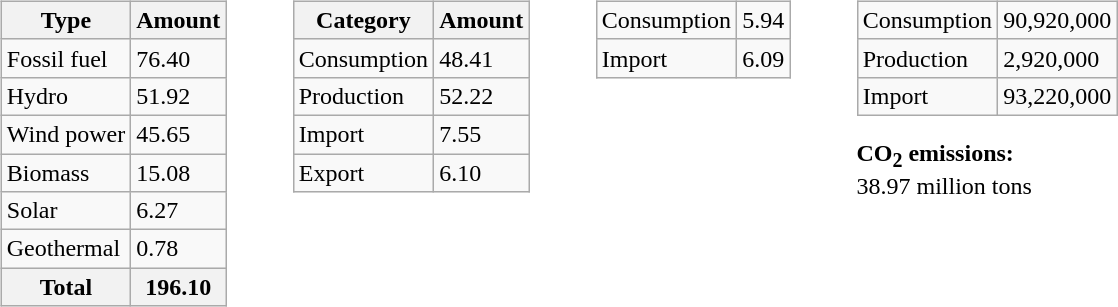<table>
<tr>
<td><br><table class=wikitable>
<tr>
<th>Type</th>
<th>Amount</th>
</tr>
<tr>
<td>Fossil fuel</td>
<td>76.40</td>
</tr>
<tr>
<td>Hydro</td>
<td>51.92</td>
</tr>
<tr>
<td>Wind power</td>
<td>45.65</td>
</tr>
<tr>
<td>Biomass</td>
<td>15.08</td>
</tr>
<tr>
<td>Solar</td>
<td>6.27</td>
</tr>
<tr>
<td>Geothermal</td>
<td>0.78</td>
</tr>
<tr>
<th>Total</th>
<th>196.10</th>
</tr>
</table>
</td>
<td width=15em>     </td>
<td valign=top><br><table class=wikitable>
<tr>
<th>Category</th>
<th>Amount</th>
</tr>
<tr>
<td>Consumption</td>
<td>48.41</td>
</tr>
<tr>
<td>Production</td>
<td>52.22</td>
</tr>
<tr>
<td>Import</td>
<td>7.55</td>
</tr>
<tr>
<td>Export</td>
<td>6.10</td>
</tr>
</table>
</td>
<td width=15em>     </td>
<td valign=top><br><table class=wikitable>
<tr>
<td>Consumption</td>
<td>5.94</td>
</tr>
<tr>
<td>Import</td>
<td>6.09</td>
</tr>
</table>
</td>
<td width=15em>     </td>
<td valign=top><br><table class=wikitable>
<tr>
<td>Consumption</td>
<td>90,920,000</td>
</tr>
<tr>
<td>Production</td>
<td>2,920,000</td>
</tr>
<tr>
<td>Import</td>
<td>93,220,000</td>
</tr>
</table>
<strong>CO<sub>2</sub> emissions:</strong><br>38.97 million tons</td>
</tr>
</table>
